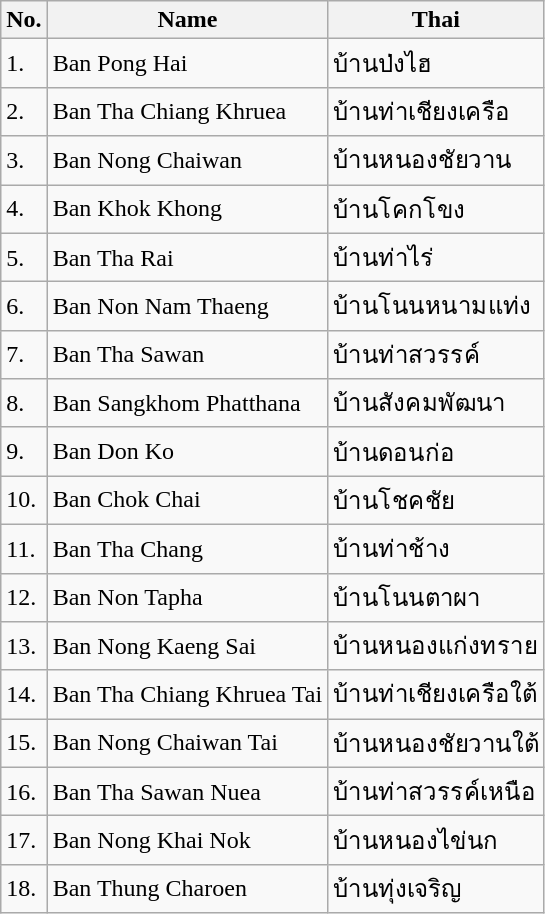<table class="wikitable sortable">
<tr>
<th>No.</th>
<th>Name</th>
<th>Thai</th>
</tr>
<tr>
<td>1.</td>
<td>Ban Pong Hai</td>
<td>บ้านป่งไฮ</td>
</tr>
<tr>
<td>2.</td>
<td>Ban Tha Chiang Khruea</td>
<td>บ้านท่าเชียงเครือ</td>
</tr>
<tr>
<td>3.</td>
<td>Ban Nong Chaiwan</td>
<td>บ้านหนองชัยวาน</td>
</tr>
<tr>
<td>4.</td>
<td>Ban Khok Khong</td>
<td>บ้านโคกโขง</td>
</tr>
<tr>
<td>5.</td>
<td>Ban Tha Rai</td>
<td>บ้านท่าไร่</td>
</tr>
<tr>
<td>6.</td>
<td>Ban Non Nam Thaeng</td>
<td>บ้านโนนหนามแท่ง</td>
</tr>
<tr>
<td>7.</td>
<td>Ban Tha Sawan</td>
<td>บ้านท่าสวรรค์</td>
</tr>
<tr>
<td>8.</td>
<td>Ban Sangkhom Phatthana</td>
<td>บ้านสังคมพัฒนา</td>
</tr>
<tr>
<td>9.</td>
<td>Ban Don Ko</td>
<td>บ้านดอนก่อ</td>
</tr>
<tr>
<td>10.</td>
<td>Ban Chok Chai</td>
<td>บ้านโชคชัย</td>
</tr>
<tr>
<td>11.</td>
<td>Ban Tha Chang</td>
<td>บ้านท่าช้าง</td>
</tr>
<tr>
<td>12.</td>
<td>Ban Non Tapha</td>
<td>บ้านโนนตาผา</td>
</tr>
<tr>
<td>13.</td>
<td>Ban Nong Kaeng Sai</td>
<td>บ้านหนองแก่งทราย</td>
</tr>
<tr>
<td>14.</td>
<td>Ban Tha Chiang Khruea Tai</td>
<td>บ้านท่าเชียงเครือใต้</td>
</tr>
<tr>
<td>15.</td>
<td>Ban Nong Chaiwan Tai</td>
<td>บ้านหนองชัยวานใต้</td>
</tr>
<tr>
<td>16.</td>
<td>Ban Tha Sawan Nuea</td>
<td>บ้านท่าสวรรค์เหนือ</td>
</tr>
<tr>
<td>17.</td>
<td>Ban Nong Khai Nok</td>
<td>บ้านหนองไข่นก</td>
</tr>
<tr>
<td>18.</td>
<td>Ban Thung Charoen</td>
<td>บ้านทุ่งเจริญ</td>
</tr>
</table>
